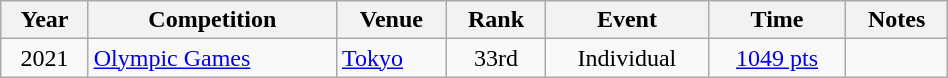<table class="wikitable" width=50% style="font-size:100%; text-align:center;">
<tr>
<th>Year</th>
<th>Competition</th>
<th>Venue</th>
<th>Rank</th>
<th>Event</th>
<th>Time</th>
<th>Notes</th>
</tr>
<tr>
<td rowspan=1>2021</td>
<td rowspan=1 align=left><a href='#'>Olympic Games</a></td>
<td rowspan=1 align=left> <a href='#'>Tokyo</a></td>
<td>33rd</td>
<td>Individual</td>
<td><a href='#'>1049 pts</a></td>
<td></td>
</tr>
</table>
